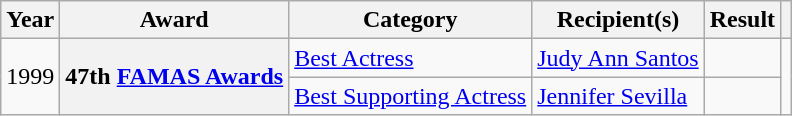<table class="wikitable sortable plainrowheaders">
<tr>
<th scope="col" data-sort-type="date">Year</th>
<th scope="col">Award</th>
<th scope="col">Category</th>
<th scope="col">Recipient(s)</th>
<th scope="col">Result</th>
<th scope="col" class="unsortable"></th>
</tr>
<tr>
<td rowspan="2">1999</td>
<th rowspan="2" scope="row">47th <a href='#'>FAMAS Awards</a></th>
<td><a href='#'>Best Actress</a></td>
<td><a href='#'>Judy Ann Santos</a></td>
<td></td>
<td rowspan="2"></td>
</tr>
<tr>
<td><a href='#'>Best Supporting Actress</a></td>
<td><a href='#'>Jennifer Sevilla</a></td>
<td></td>
</tr>
</table>
